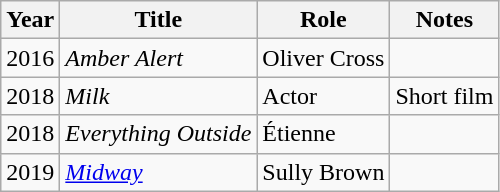<table class="wikitable sortable">
<tr>
<th>Year</th>
<th>Title</th>
<th>Role</th>
<th>Notes</th>
</tr>
<tr>
<td>2016</td>
<td><em>Amber Alert</em></td>
<td>Oliver Cross</td>
<td></td>
</tr>
<tr>
<td>2018</td>
<td><em>Milk</em></td>
<td>Actor</td>
<td>Short film</td>
</tr>
<tr>
<td>2018</td>
<td><em>Everything Outside</em></td>
<td>Étienne</td>
<td></td>
</tr>
<tr>
<td>2019</td>
<td><a href='#'><em>Midway</em></a></td>
<td>Sully Brown</td>
<td></td>
</tr>
</table>
